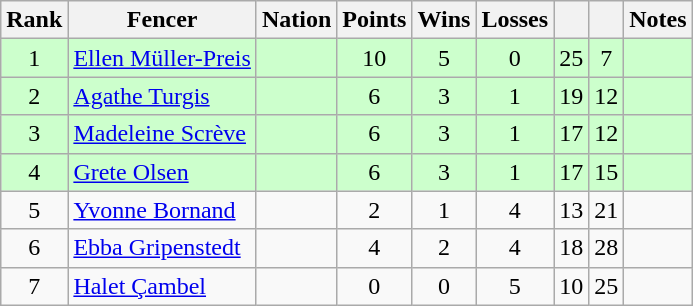<table class="wikitable sortable" style="text-align: center;">
<tr>
<th>Rank</th>
<th>Fencer</th>
<th>Nation</th>
<th>Points</th>
<th>Wins</th>
<th>Losses</th>
<th></th>
<th></th>
<th>Notes</th>
</tr>
<tr style="background:#cfc;">
<td>1</td>
<td align=left><a href='#'>Ellen Müller-Preis</a></td>
<td align=left></td>
<td>10</td>
<td>5</td>
<td>0</td>
<td>25</td>
<td>7</td>
<td></td>
</tr>
<tr style="background:#cfc;">
<td>2</td>
<td align=left><a href='#'>Agathe Turgis</a></td>
<td align=left></td>
<td>6</td>
<td>3</td>
<td>1</td>
<td>19</td>
<td>12</td>
<td></td>
</tr>
<tr style="background:#cfc;">
<td>3</td>
<td align=left><a href='#'>Madeleine Scrève</a></td>
<td align=left></td>
<td>6</td>
<td>3</td>
<td>1</td>
<td>17</td>
<td>12</td>
<td></td>
</tr>
<tr style="background:#cfc;">
<td>4</td>
<td align=left><a href='#'>Grete Olsen</a></td>
<td align=left></td>
<td>6</td>
<td>3</td>
<td>1</td>
<td>17</td>
<td>15</td>
<td></td>
</tr>
<tr>
<td>5</td>
<td align=left><a href='#'>Yvonne Bornand</a></td>
<td align=left></td>
<td>2</td>
<td>1</td>
<td>4</td>
<td>13</td>
<td>21</td>
<td></td>
</tr>
<tr>
<td>6</td>
<td align=left><a href='#'>Ebba Gripenstedt</a></td>
<td align=left></td>
<td>4</td>
<td>2</td>
<td>4</td>
<td>18</td>
<td>28</td>
<td></td>
</tr>
<tr>
<td>7</td>
<td align=left><a href='#'>Halet Çambel</a></td>
<td align=left></td>
<td>0</td>
<td>0</td>
<td>5</td>
<td>10</td>
<td>25</td>
<td></td>
</tr>
</table>
